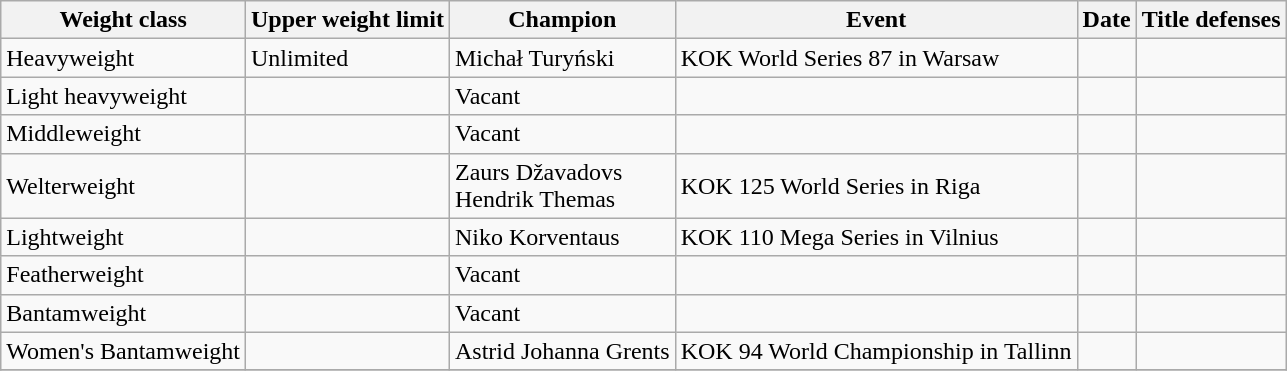<table class="wikitable">
<tr>
<th>Weight class</th>
<th>Upper weight limit</th>
<th>Champion</th>
<th>Event</th>
<th>Date</th>
<th>Title defenses</th>
</tr>
<tr>
<td>Heavyweight</td>
<td>Unlimited</td>
<td> Michał Turyński <br></td>
<td>KOK World Series 87 in Warsaw</td>
<td></td>
<td></td>
</tr>
<tr>
<td>Light heavyweight</td>
<td></td>
<td>Vacant</td>
<td></td>
<td></td>
<td></td>
</tr>
<tr>
<td>Middleweight</td>
<td></td>
<td>Vacant</td>
<td></td>
<td></td>
<td></td>
</tr>
<tr>
<td>Welterweight</td>
<td></td>
<td> Zaurs Džavadovs<br>Hendrik Themas</td>
<td>KOK 125 World Series in Riga</td>
<td></td>
<td></td>
</tr>
<tr>
<td>Lightweight</td>
<td></td>
<td>Niko Korventaus<br></td>
<td>KOK 110 Mega Series in Vilnius</td>
<td></td>
<td></td>
</tr>
<tr>
<td>Featherweight</td>
<td></td>
<td>Vacant</td>
<td></td>
<td></td>
<td></td>
</tr>
<tr>
<td>Bantamweight</td>
<td></td>
<td>Vacant</td>
<td></td>
<td></td>
<td></td>
</tr>
<tr>
<td>Women's Bantamweight</td>
<td></td>
<td> Astrid Johanna Grents<br></td>
<td>KOK 94 World Championship in Tallinn</td>
<td></td>
<td></td>
</tr>
<tr>
</tr>
</table>
